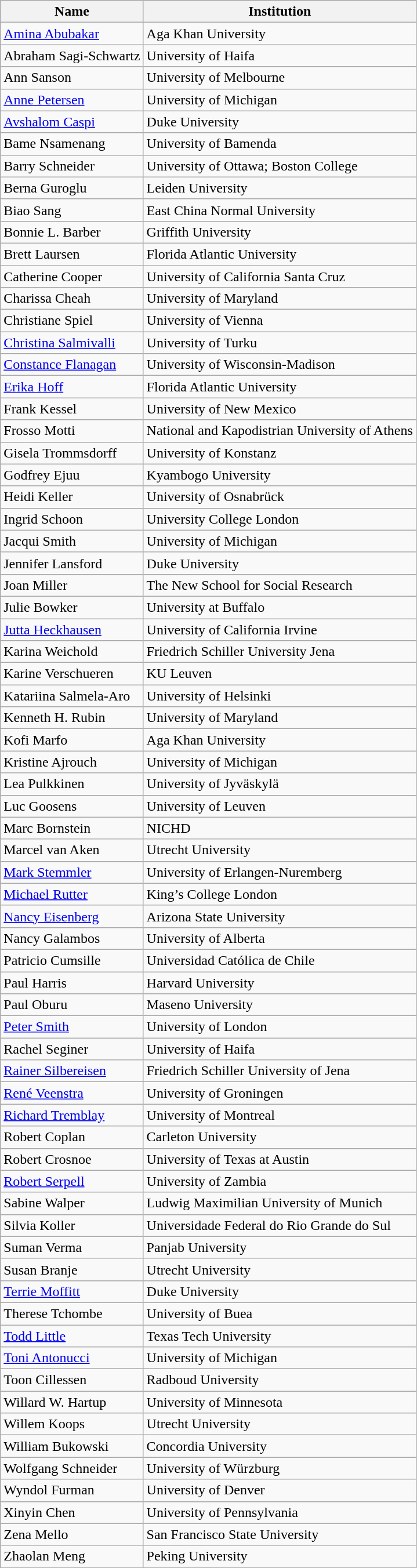<table class="wikitable">
<tr>
<th>Name</th>
<th>Institution</th>
</tr>
<tr>
<td><a href='#'>Amina Abubakar</a></td>
<td>Aga Khan University</td>
</tr>
<tr>
<td>Abraham Sagi-Schwartz</td>
<td>University of Haifa</td>
</tr>
<tr>
<td>Ann Sanson</td>
<td>University of Melbourne</td>
</tr>
<tr>
<td><a href='#'>Anne Petersen</a></td>
<td>University of Michigan</td>
</tr>
<tr>
<td><a href='#'>Avshalom Caspi</a></td>
<td>Duke University</td>
</tr>
<tr>
<td>Bame Nsamenang</td>
<td>University of Bamenda</td>
</tr>
<tr>
<td>Barry Schneider</td>
<td>University of Ottawa; Boston College</td>
</tr>
<tr>
<td>Berna Guroglu</td>
<td>Leiden University</td>
</tr>
<tr>
<td>Biao Sang</td>
<td>East China Normal University</td>
</tr>
<tr>
<td>Bonnie L. Barber</td>
<td>Griffith University</td>
</tr>
<tr>
<td>Brett Laursen</td>
<td>Florida Atlantic University</td>
</tr>
<tr>
<td>Catherine Cooper</td>
<td>University of California Santa Cruz</td>
</tr>
<tr>
<td>Charissa Cheah</td>
<td>University of Maryland</td>
</tr>
<tr>
<td>Christiane Spiel</td>
<td>University of Vienna</td>
</tr>
<tr>
<td><a href='#'>Christina Salmivalli</a></td>
<td>University of Turku</td>
</tr>
<tr>
<td><a href='#'>Constance Flanagan</a></td>
<td>University of Wisconsin-Madison</td>
</tr>
<tr>
<td><a href='#'>Erika Hoff</a></td>
<td>Florida Atlantic University</td>
</tr>
<tr>
<td>Frank Kessel</td>
<td>University of New Mexico</td>
</tr>
<tr>
<td>Frosso Motti</td>
<td>National and Kapodistrian University of Athens</td>
</tr>
<tr>
<td>Gisela Trommsdorff</td>
<td>University of Konstanz</td>
</tr>
<tr>
<td>Godfrey Ejuu</td>
<td>Kyambogo University</td>
</tr>
<tr>
<td>Heidi Keller</td>
<td>University of Osnabrück</td>
</tr>
<tr>
<td>Ingrid Schoon</td>
<td>University College London</td>
</tr>
<tr>
<td>Jacqui Smith</td>
<td>University of Michigan</td>
</tr>
<tr>
<td>Jennifer Lansford</td>
<td>Duke University</td>
</tr>
<tr>
<td>Joan Miller</td>
<td>The New School for Social Research</td>
</tr>
<tr>
<td>Julie Bowker</td>
<td>University at Buffalo</td>
</tr>
<tr>
<td><a href='#'>Jutta Heckhausen</a></td>
<td>University of California Irvine</td>
</tr>
<tr>
<td>Karina Weichold</td>
<td>Friedrich Schiller University Jena</td>
</tr>
<tr>
<td>Karine Verschueren</td>
<td>KU Leuven</td>
</tr>
<tr>
<td>Katariina Salmela-Aro</td>
<td>University of Helsinki</td>
</tr>
<tr>
<td>Kenneth H. Rubin</td>
<td>University of Maryland</td>
</tr>
<tr>
<td>Kofi Marfo</td>
<td>Aga Khan University</td>
</tr>
<tr>
<td>Kristine Ajrouch</td>
<td>University of Michigan</td>
</tr>
<tr>
<td>Lea Pulkkinen</td>
<td>University of Jyväskylä</td>
</tr>
<tr>
<td>Luc Goosens</td>
<td>University of Leuven</td>
</tr>
<tr>
<td>Marc Bornstein</td>
<td>NICHD</td>
</tr>
<tr>
<td>Marcel van Aken</td>
<td>Utrecht University</td>
</tr>
<tr>
<td><a href='#'>Mark Stemmler</a></td>
<td>University of Erlangen-Nuremberg</td>
</tr>
<tr>
<td><a href='#'>Michael Rutter</a></td>
<td>King’s College London</td>
</tr>
<tr>
<td><a href='#'>Nancy Eisenberg</a></td>
<td>Arizona State University</td>
</tr>
<tr>
<td>Nancy Galambos</td>
<td>University of Alberta</td>
</tr>
<tr>
<td>Patricio Cumsille</td>
<td>Universidad Católica de Chile</td>
</tr>
<tr>
<td>Paul Harris</td>
<td>Harvard University</td>
</tr>
<tr>
<td>Paul Oburu</td>
<td>Maseno University</td>
</tr>
<tr>
<td><a href='#'>Peter Smith</a></td>
<td>University of London</td>
</tr>
<tr>
<td>Rachel Seginer</td>
<td>University of Haifa</td>
</tr>
<tr>
<td><a href='#'>Rainer Silbereisen</a></td>
<td>Friedrich Schiller University of Jena</td>
</tr>
<tr>
<td><a href='#'>René Veenstra</a></td>
<td>University of Groningen</td>
</tr>
<tr>
<td><a href='#'>Richard Tremblay</a></td>
<td>University of Montreal</td>
</tr>
<tr>
<td>Robert Coplan</td>
<td>Carleton University</td>
</tr>
<tr>
<td>Robert Crosnoe</td>
<td>University of Texas at Austin</td>
</tr>
<tr>
<td><a href='#'>Robert Serpell</a></td>
<td>University of Zambia</td>
</tr>
<tr>
<td>Sabine Walper</td>
<td>Ludwig Maximilian University of Munich</td>
</tr>
<tr>
<td>Silvia Koller</td>
<td>Universidade Federal do Rio Grande do Sul</td>
</tr>
<tr>
<td>Suman Verma</td>
<td>Panjab University</td>
</tr>
<tr>
<td>Susan Branje</td>
<td>Utrecht University</td>
</tr>
<tr>
<td><a href='#'>Terrie Moffitt</a></td>
<td>Duke University</td>
</tr>
<tr>
<td>Therese Tchombe</td>
<td>University of Buea</td>
</tr>
<tr>
<td><a href='#'>Todd Little</a></td>
<td>Texas Tech University</td>
</tr>
<tr>
<td><a href='#'>Toni Antonucci</a></td>
<td>University of Michigan</td>
</tr>
<tr>
<td>Toon Cillessen</td>
<td>Radboud University</td>
</tr>
<tr>
<td>Willard W. Hartup</td>
<td>University of Minnesota</td>
</tr>
<tr>
<td>Willem Koops</td>
<td>Utrecht University</td>
</tr>
<tr>
<td>William Bukowski</td>
<td>Concordia University</td>
</tr>
<tr>
<td>Wolfgang Schneider</td>
<td>University of Würzburg</td>
</tr>
<tr>
<td>Wyndol Furman</td>
<td>University of Denver</td>
</tr>
<tr>
<td>Xinyin Chen</td>
<td>University of Pennsylvania</td>
</tr>
<tr>
<td>Zena Mello</td>
<td>San Francisco State University</td>
</tr>
<tr>
<td>Zhaolan Meng</td>
<td>Peking University</td>
</tr>
</table>
